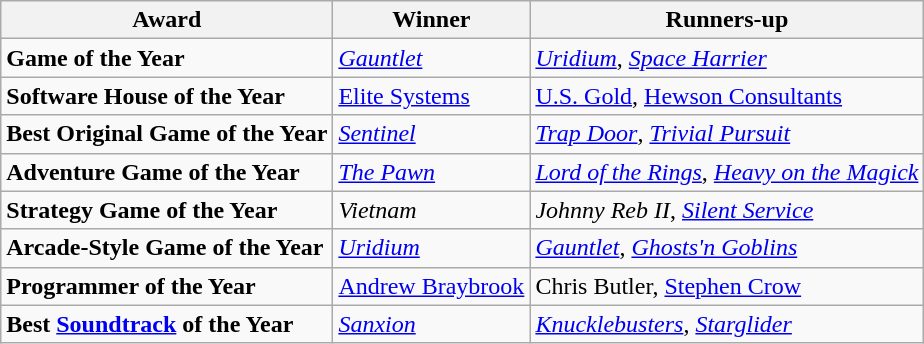<table class="wikitable">
<tr>
<th><strong>Award</strong></th>
<th><strong>Winner</strong></th>
<th><strong>Runners-up</strong></th>
</tr>
<tr>
<td><strong>Game of the Year</strong></td>
<td><em><a href='#'>Gauntlet</a></em></td>
<td><em><a href='#'>Uridium</a></em>, <em><a href='#'>Space Harrier</a></em></td>
</tr>
<tr>
<td><strong>Software House of the Year</strong></td>
<td><a href='#'>Elite Systems</a></td>
<td><a href='#'>U.S. Gold</a>, <a href='#'>Hewson Consultants</a></td>
</tr>
<tr>
<td><strong>Best Original Game of the Year</strong></td>
<td><em><a href='#'>Sentinel</a></em></td>
<td><em><a href='#'>Trap Door</a></em>, <em><a href='#'>Trivial Pursuit</a></em></td>
</tr>
<tr>
<td><strong>Adventure Game of the Year</strong></td>
<td><em><a href='#'>The Pawn</a></em></td>
<td><em><a href='#'>Lord of the Rings</a></em>, <em><a href='#'>Heavy on the Magick</a></em></td>
</tr>
<tr>
<td><strong>Strategy Game of the Year</strong></td>
<td><em>Vietnam</em></td>
<td><em>Johnny Reb II</em>, <em><a href='#'>Silent Service</a></em></td>
</tr>
<tr>
<td><strong>Arcade-Style Game of the Year</strong></td>
<td><em><a href='#'>Uridium</a></em></td>
<td><em><a href='#'>Gauntlet</a></em>, <em><a href='#'>Ghosts'n Goblins</a></em></td>
</tr>
<tr>
<td><strong>Programmer of the Year</strong></td>
<td><a href='#'>Andrew Braybrook</a></td>
<td>Chris Butler, <a href='#'>Stephen Crow</a></td>
</tr>
<tr>
<td><strong>Best <a href='#'>Soundtrack</a> of the Year</strong></td>
<td><em><a href='#'>Sanxion</a></em></td>
<td><em><a href='#'>Knucklebusters</a></em>, <em><a href='#'>Starglider</a></em></td>
</tr>
</table>
